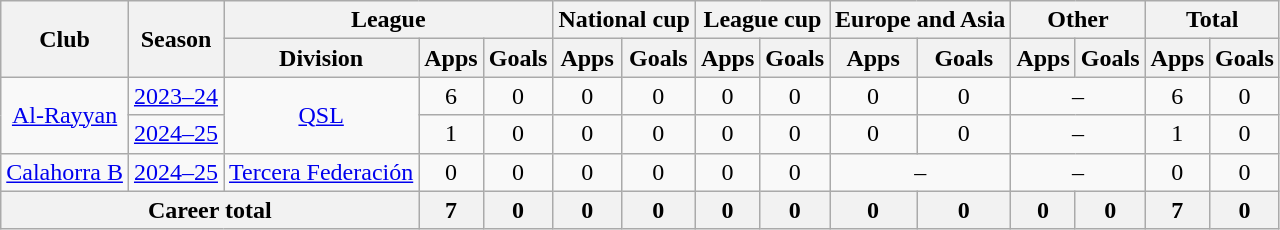<table class="wikitable" style="text-align:center;">
<tr>
<th rowspan="2">Club</th>
<th rowspan="2">Season</th>
<th colspan="3">League</th>
<th colspan="2">National cup</th>
<th colspan="2">League cup</th>
<th colspan="2">Europe and Asia</th>
<th colspan="2">Other</th>
<th colspan="2">Total</th>
</tr>
<tr>
<th>Division</th>
<th>Apps</th>
<th>Goals</th>
<th>Apps</th>
<th>Goals</th>
<th>Apps</th>
<th>Goals</th>
<th>Apps</th>
<th>Goals</th>
<th>Apps</th>
<th>Goals</th>
<th>Apps</th>
<th>Goals</th>
</tr>
<tr>
<td rowspan="2"><a href='#'>Al-Rayyan</a></td>
<td><a href='#'>2023–24</a></td>
<td rowspan="2" valign="center"><a href='#'>QSL</a></td>
<td>6</td>
<td>0</td>
<td>0</td>
<td>0</td>
<td>0</td>
<td>0</td>
<td>0</td>
<td>0</td>
<td colspan="2">–</td>
<td>6</td>
<td>0</td>
</tr>
<tr>
<td><a href='#'>2024–25</a></td>
<td>1</td>
<td>0</td>
<td>0</td>
<td>0</td>
<td>0</td>
<td>0</td>
<td>0</td>
<td>0</td>
<td colspan="2">–</td>
<td>1</td>
<td>0</td>
</tr>
<tr>
<td><a href='#'>Calahorra B</a></td>
<td><a href='#'>2024–25</a></td>
<td><a href='#'>Tercera Federación</a></td>
<td>0</td>
<td>0</td>
<td>0</td>
<td>0</td>
<td>0</td>
<td>0</td>
<td colspan="2">–</td>
<td colspan="2">–</td>
<td>0</td>
<td>0</td>
</tr>
<tr>
<th colspan="3">Career total</th>
<th>7</th>
<th>0</th>
<th>0</th>
<th>0</th>
<th>0</th>
<th>0</th>
<th>0</th>
<th>0</th>
<th>0</th>
<th>0</th>
<th>7</th>
<th>0</th>
</tr>
</table>
